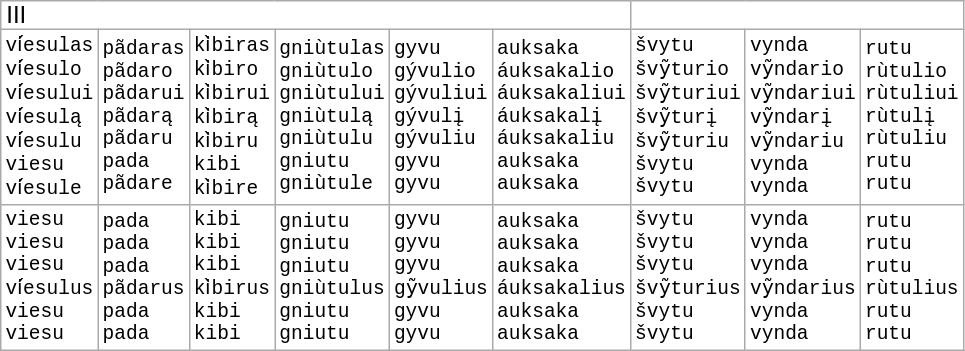<table class=wikitable style="font-family: monospace; background:#FFFFFF">
<tr style="font-family: sans-serif; line-height: 0.7em">
<td colspan=6>III</td>
</tr>
<tr>
<td>vi̇́esulas<br>vi̇́esulo<br>vi̇́esului<br>vi̇́esulą<br>vi̇́esulu<br>viesu<br>vi̇́esule</td>
<td>pãdaras<br>pãdaro<br>pãdarui<br>pãdarą<br>pãdaru<br>pada<br>pãdare</td>
<td>ki̇̀biras<br>ki̇̀biro<br>ki̇̀birui<br>ki̇̀birą<br>ki̇̀biru<br>kibi<br>ki̇̀bire</td>
<td>gniùtulas<br>gniùtulo<br>gniùtului<br>gniùtulą<br>gniùtulu<br>gniutu<br>gniùtule</td>
<td>gyvu<br>gývulio<br>gývuliui<br>gývulį<br>gývuliu<br>gyvu<br>gyvu</td>
<td>auksaka<br>áuksakalio<br>áuksakaliui<br>áuksakalį<br>áuksakaliu<br>auksaka<br>auksaka</td>
<td>švytu<br>švỹturio<br>švỹturiui<br>švỹturį<br>švỹturiu<br>švytu<br>švytu</td>
<td>vynda<br>vỹndario<br>vỹndariui<br>vỹndarį<br>vỹndariu<br>vynda<br>vynda</td>
<td>rutu<br>rùtulio<br>rùtuliui<br>rùtulį<br>rùtuliu<br>rutu<br>rutu</td>
</tr>
<tr>
<td>viesu<br>viesu<br>viesu<br>vi̇́esulus<br>viesu<br>viesu</td>
<td>pada<br>pada<br>pada<br>pãdarus<br>pada<br>pada</td>
<td>kibi<br>kibi<br>kibi<br>ki̇̀birus<br>kibi<br>kibi</td>
<td>gniutu<br>gniutu<br>gniutu<br>gniùtulus<br>gniutu<br>gniutu</td>
<td>gyvu<br>gyvu<br>gyvu<br>gỹvulius<br>gyvu<br>gyvu</td>
<td>auksaka<br>auksaka<br>auksaka<br>áuksakalius<br>auksaka<br>auksaka</td>
<td>švytu<br>švytu<br>švytu<br>švỹturius<br>švytu<br>švytu</td>
<td>vynda<br>vynda<br>vynda<br>vỹndarius<br>vynda<br>vynda</td>
<td>rutu<br>rutu<br>rutu<br>rùtulius<br>rutu<br>rutu</td>
</tr>
</table>
